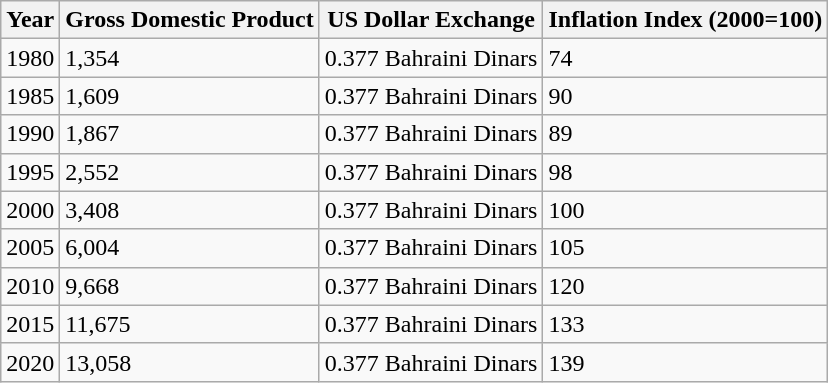<table class="wikitable">
<tr>
<th>Year</th>
<th>Gross  Domestic Product</th>
<th>US Dollar Exchange</th>
<th>Inflation Index (2000=100)</th>
</tr>
<tr>
<td>1980</td>
<td>1,354</td>
<td>0.377 Bahraini Dinars</td>
<td>74</td>
</tr>
<tr>
<td>1985</td>
<td>1,609</td>
<td>0.377 Bahraini Dinars</td>
<td>90</td>
</tr>
<tr>
<td>1990</td>
<td>1,867</td>
<td>0.377 Bahraini Dinars</td>
<td>89</td>
</tr>
<tr>
<td>1995</td>
<td>2,552</td>
<td>0.377 Bahraini Dinars</td>
<td>98</td>
</tr>
<tr>
<td>2000</td>
<td>3,408</td>
<td>0.377 Bahraini Dinars</td>
<td>100</td>
</tr>
<tr>
<td>2005</td>
<td>6,004</td>
<td>0.377 Bahraini Dinars</td>
<td>105</td>
</tr>
<tr>
<td>2010</td>
<td>9,668</td>
<td>0.377 Bahraini Dinars</td>
<td>120</td>
</tr>
<tr>
<td>2015</td>
<td>11,675</td>
<td>0.377 Bahraini Dinars</td>
<td>133</td>
</tr>
<tr>
<td>2020</td>
<td>13,058</td>
<td>0.377 Bahraini Dinars</td>
<td>139</td>
</tr>
</table>
